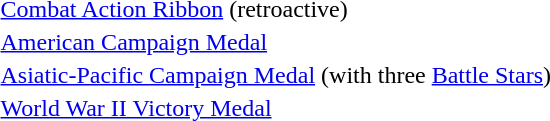<table>
<tr>
<td></td>
<td><a href='#'>Combat Action Ribbon</a> (retroactive)</td>
</tr>
<tr>
<td></td>
<td><a href='#'>American Campaign Medal</a></td>
</tr>
<tr>
<td></td>
<td><a href='#'>Asiatic-Pacific Campaign Medal</a> (with three <a href='#'>Battle Stars</a>)</td>
</tr>
<tr>
<td></td>
<td><a href='#'>World War II Victory Medal</a></td>
</tr>
</table>
